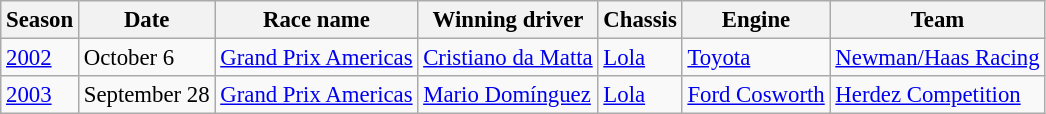<table class="wikitable" style="font-size: 95%;">
<tr>
<th>Season</th>
<th>Date</th>
<th>Race name</th>
<th>Winning driver</th>
<th>Chassis</th>
<th>Engine</th>
<th>Team</th>
</tr>
<tr>
<td><a href='#'>2002</a></td>
<td>October 6</td>
<td><a href='#'>Grand Prix Americas</a></td>
<td> <a href='#'>Cristiano da Matta</a></td>
<td><a href='#'>Lola</a></td>
<td><a href='#'>Toyota</a></td>
<td><a href='#'>Newman/Haas Racing</a></td>
</tr>
<tr>
<td><a href='#'>2003</a></td>
<td>September 28</td>
<td><a href='#'>Grand Prix Americas</a></td>
<td> <a href='#'>Mario Domínguez</a></td>
<td><a href='#'>Lola</a></td>
<td><a href='#'>Ford Cosworth</a></td>
<td><a href='#'>Herdez Competition</a></td>
</tr>
</table>
